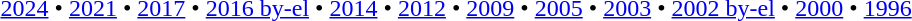<table id=toc class=toc summary=Contents>
<tr>
<td align=center><br><a href='#'>2024</a> • <a href='#'>2021</a> • <a href='#'>2017</a> • <a href='#'>2016 by-el</a> • <a href='#'>2014</a> • <a href='#'>2012</a> • <a href='#'>2009</a> • <a href='#'>2005</a> • <a href='#'>2003</a> • <a href='#'>2002 by-el</a> •  <a href='#'>2000</a> • <a href='#'>1996</a></td>
</tr>
</table>
